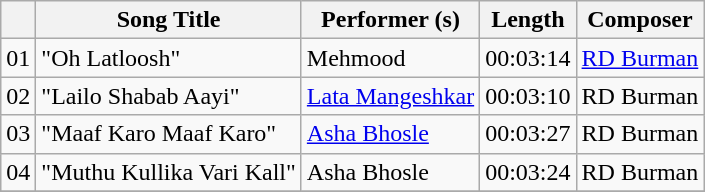<table class=wikitable>
<tr>
<th></th>
<th>Song Title</th>
<th>Performer (s)</th>
<th>Length</th>
<th>Composer</th>
</tr>
<tr>
<td>01</td>
<td>"Oh Latloosh"</td>
<td>Mehmood</td>
<td>00:03:14</td>
<td><a href='#'>RD Burman</a></td>
</tr>
<tr>
<td>02</td>
<td>"Lailo Shabab Aayi"</td>
<td><a href='#'>Lata Mangeshkar</a></td>
<td>00:03:10</td>
<td>RD Burman</td>
</tr>
<tr>
<td>03</td>
<td>"Maaf Karo Maaf Karo"</td>
<td><a href='#'>Asha Bhosle</a></td>
<td>00:03:27</td>
<td>RD Burman</td>
</tr>
<tr>
<td>04</td>
<td>"Muthu Kullika Vari Kall"</td>
<td>Asha Bhosle</td>
<td>00:03:24</td>
<td>RD Burman</td>
</tr>
<tr>
</tr>
</table>
